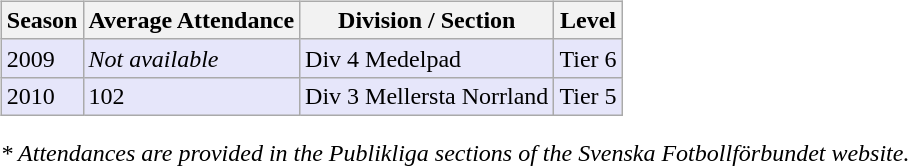<table>
<tr>
<td valign="top" width=0%><br><table class="wikitable">
<tr style="background:#f0f6fa;">
<th><strong>Season</strong></th>
<th><strong>Average Attendance</strong></th>
<th><strong>Division / Section</strong></th>
<th><strong>Level</strong></th>
</tr>
<tr>
<td style="background:#E6E6FA;">2009</td>
<td style="background:#E6E6FA;"><em>Not available</em></td>
<td style="background:#E6E6FA;">Div 4 Medelpad</td>
<td style="background:#E6E6FA;">Tier 6</td>
</tr>
<tr>
<td style="background:#E6E6FA;">2010</td>
<td style="background:#E6E6FA;">102</td>
<td style="background:#E6E6FA;">Div 3 Mellersta Norrland</td>
<td style="background:#E6E6FA;">Tier 5</td>
</tr>
</table>
<em>* Attendances are provided in the Publikliga sections of the Svenska Fotbollförbundet website.</em> </td>
</tr>
</table>
